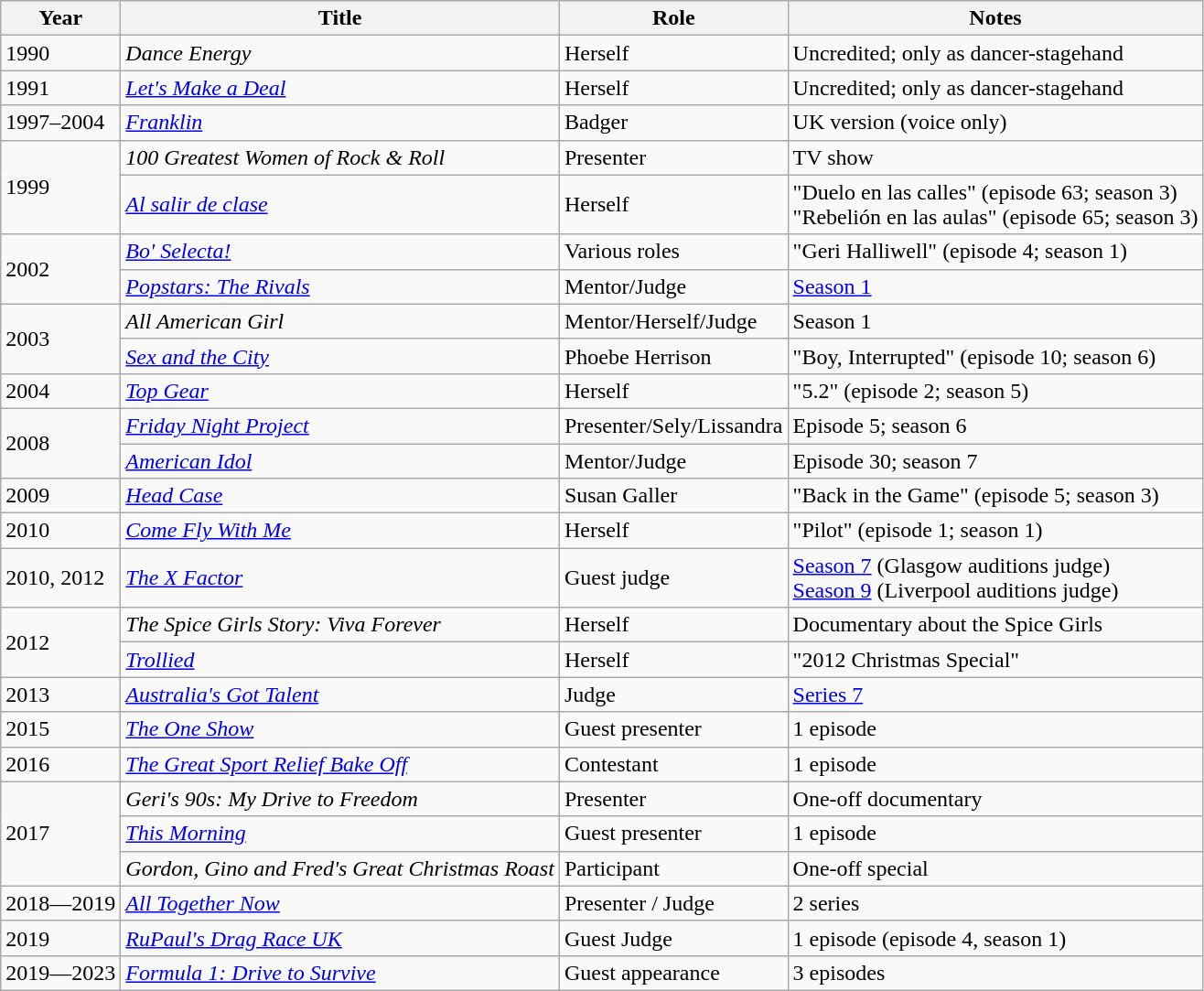<table class="wikitable">
<tr>
<th>Year</th>
<th>Title</th>
<th>Role</th>
<th class="unsortable">Notes</th>
</tr>
<tr>
<td>1990</td>
<td><em>Dance Energy</em></td>
<td>Herself</td>
<td>Uncredited; only as dancer-stagehand</td>
</tr>
<tr>
<td>1991</td>
<td><em><a href='#'>Let's Make a Deal</a></em></td>
<td>Herself</td>
<td>Uncredited; only as dancer-stagehand</td>
</tr>
<tr>
<td>1997–2004</td>
<td><em><a href='#'>Franklin</a></em></td>
<td>Badger</td>
<td>UK version (voice only)</td>
</tr>
<tr>
<td rowspan="2">1999</td>
<td><em>100 Greatest Women of Rock & Roll</em></td>
<td>Presenter</td>
<td>TV show</td>
</tr>
<tr>
<td><em><a href='#'>Al salir de clase</a></em></td>
<td>Herself</td>
<td>"Duelo en las calles" (episode 63; season 3)<br>"Rebelión en las aulas" (episode 65; season 3)</td>
</tr>
<tr>
<td rowspan="2">2002</td>
<td><em><a href='#'>Bo' Selecta!</a></em></td>
<td>Various roles</td>
<td>"Geri Halliwell" (episode 4; season 1)</td>
</tr>
<tr>
<td><em><a href='#'>Popstars: The Rivals</a></em></td>
<td>Mentor/Judge</td>
<td><a href='#'>Season 1</a></td>
</tr>
<tr>
<td rowspan="2">2003</td>
<td><em>All American Girl</em></td>
<td>Mentor/Herself/Judge</td>
<td>Season 1</td>
</tr>
<tr>
<td><em><a href='#'>Sex and the City</a></em></td>
<td>Phoebe Herrison</td>
<td>"Boy, Interrupted" (episode 10; season 6)</td>
</tr>
<tr>
<td>2004</td>
<td><em><a href='#'>Top Gear</a></em></td>
<td>Herself</td>
<td>"5.2" (episode 2; season 5)</td>
</tr>
<tr>
<td rowspan="2">2008</td>
<td><em><a href='#'>Friday Night Project</a></em></td>
<td>Presenter/Sely/Lissandra</td>
<td>Episode 5; season 6</td>
</tr>
<tr>
<td><em><a href='#'>American Idol</a></em></td>
<td>Mentor/Judge</td>
<td>Episode 30; season 7</td>
</tr>
<tr>
<td>2009</td>
<td><em><a href='#'>Head Case</a></em></td>
<td>Susan Galler</td>
<td>"Back in the Game" (episode 5; season 3)</td>
</tr>
<tr>
<td>2010</td>
<td><em><a href='#'>Come Fly With Me</a></em></td>
<td>Herself</td>
<td>"Pilot" (episode 1; season 1)</td>
</tr>
<tr>
<td>2010, 2012</td>
<td><em><a href='#'>The X Factor</a></em></td>
<td>Guest judge</td>
<td><a href='#'>Season 7</a> (Glasgow auditions judge)<br><a href='#'>Season 9</a> (Liverpool auditions judge)</td>
</tr>
<tr>
<td rowspan=2>2012</td>
<td><em>The Spice Girls Story: Viva Forever</em></td>
<td>Herself</td>
<td>Documentary about the Spice Girls</td>
</tr>
<tr>
<td><em><a href='#'>Trollied</a></em></td>
<td>Herself</td>
<td>"2012 Christmas Special"</td>
</tr>
<tr>
<td>2013</td>
<td><em><a href='#'>Australia's Got Talent</a></em></td>
<td>Judge</td>
<td><a href='#'>Series 7</a></td>
</tr>
<tr>
<td>2015</td>
<td><em><a href='#'>The One Show</a></em></td>
<td>Guest presenter</td>
<td>1 episode</td>
</tr>
<tr>
<td>2016</td>
<td><em><a href='#'>The Great Sport Relief Bake Off</a></em></td>
<td>Contestant</td>
<td>1 episode</td>
</tr>
<tr>
<td rowspan=3>2017</td>
<td><em>Geri's 90s: My Drive to Freedom</em></td>
<td>Presenter</td>
<td>One-off documentary</td>
</tr>
<tr>
<td><em><a href='#'>This Morning</a></em></td>
<td>Guest presenter</td>
<td>1 episode</td>
</tr>
<tr>
<td><em>Gordon, Gino and Fred's Great Christmas Roast</em></td>
<td>Participant</td>
<td>One-off special</td>
</tr>
<tr>
<td>2018—2019</td>
<td><em><a href='#'>All Together Now</a></em></td>
<td>Presenter / Judge</td>
<td>2 series</td>
</tr>
<tr>
<td>2019</td>
<td><em><a href='#'>RuPaul's Drag Race UK</a></em></td>
<td>Guest Judge</td>
<td>1 episode (episode 4, season 1)</td>
</tr>
<tr>
<td>2019—2023</td>
<td><em><a href='#'>Formula 1: Drive to Survive</a></em></td>
<td>Guest appearance</td>
<td>3 episodes</td>
</tr>
</table>
